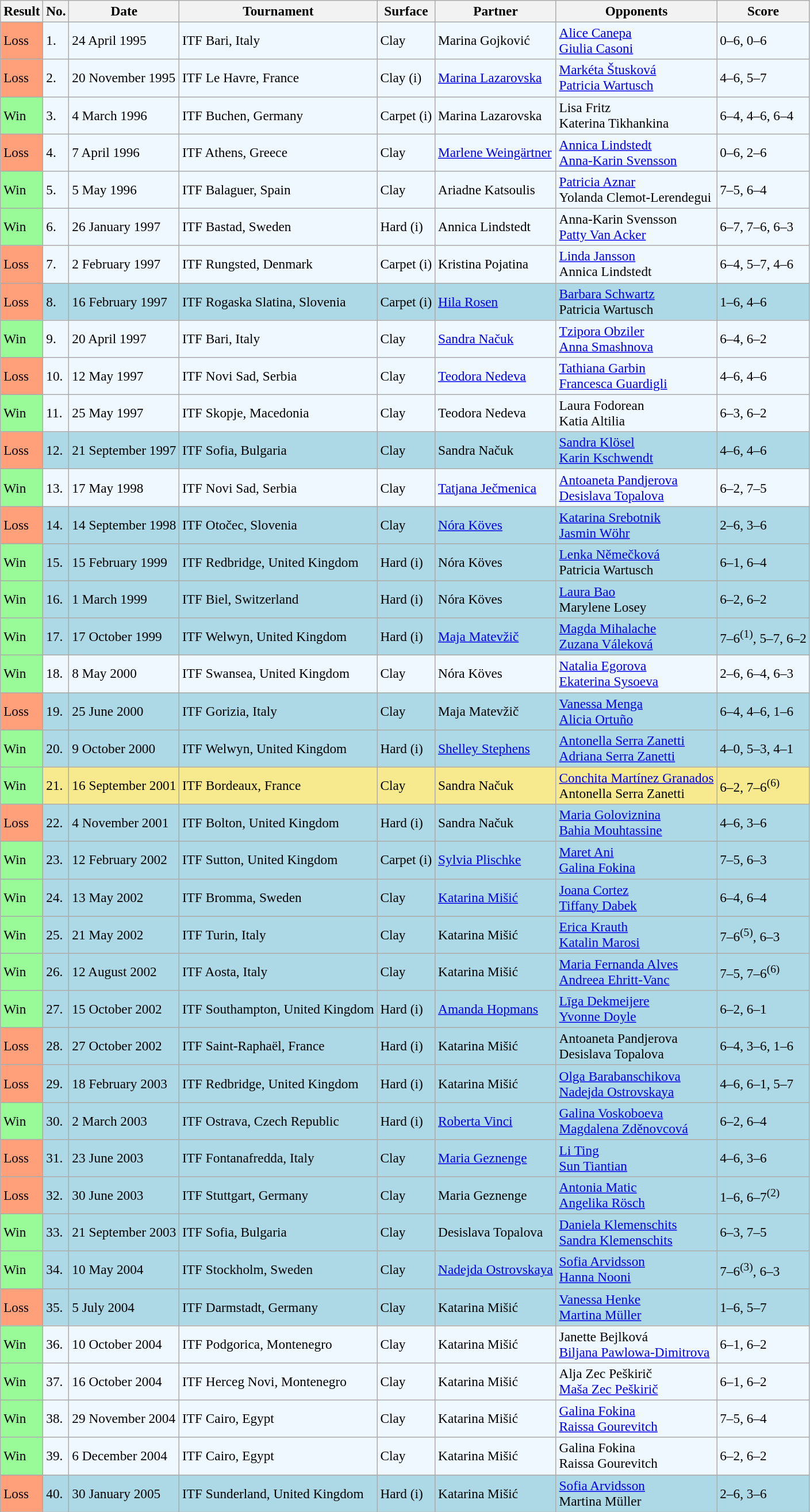<table class="sortable wikitable" style="font-size:97%;">
<tr>
<th>Result</th>
<th>No.</th>
<th>Date</th>
<th>Tournament</th>
<th>Surface</th>
<th>Partner</th>
<th>Opponents</th>
<th class="unsortable">Score</th>
</tr>
<tr style="background:#f0f8ff;">
<td style="background:#ffa07a;">Loss</td>
<td>1.</td>
<td>24 April 1995</td>
<td>ITF Bari, Italy</td>
<td>Clay</td>
<td> Marina Gojković</td>
<td> <a href='#'>Alice Canepa</a> <br>  <a href='#'>Giulia Casoni</a></td>
<td>0–6, 0–6</td>
</tr>
<tr style="background:#f0f8ff;">
<td style="background:#ffa07a;">Loss</td>
<td>2.</td>
<td>20 November 1995</td>
<td>ITF Le Havre, France</td>
<td>Clay (i)</td>
<td> <a href='#'>Marina Lazarovska</a></td>
<td> <a href='#'>Markéta Štusková</a> <br>  <a href='#'>Patricia Wartusch</a></td>
<td>4–6, 5–7</td>
</tr>
<tr style="background:#f0f8ff;">
<td style="background:#98fb98;">Win</td>
<td>3.</td>
<td>4 March 1996</td>
<td>ITF Buchen, Germany</td>
<td>Carpet (i)</td>
<td> Marina Lazarovska</td>
<td> Lisa Fritz <br>  Katerina Tikhankina</td>
<td>6–4, 4–6, 6–4</td>
</tr>
<tr style="background:#f0f8ff;">
<td style="background:#ffa07a;">Loss</td>
<td>4.</td>
<td>7 April 1996</td>
<td>ITF Athens, Greece</td>
<td>Clay</td>
<td> <a href='#'>Marlene Weingärtner</a></td>
<td> <a href='#'>Annica Lindstedt</a> <br>  <a href='#'>Anna-Karin Svensson</a></td>
<td>0–6, 2–6</td>
</tr>
<tr style="background:#f0f8ff;">
<td style="background:#98fb98;">Win</td>
<td>5.</td>
<td>5 May 1996</td>
<td>ITF Balaguer, Spain</td>
<td>Clay</td>
<td> Ariadne Katsoulis</td>
<td> <a href='#'>Patricia Aznar</a> <br>  Yolanda Clemot-Lerendegui</td>
<td>7–5, 6–4</td>
</tr>
<tr style="background:#f0f8ff;">
<td style="background:#98fb98;">Win</td>
<td>6.</td>
<td>26 January 1997</td>
<td>ITF Bastad, Sweden</td>
<td>Hard (i)</td>
<td> Annica Lindstedt</td>
<td> Anna-Karin Svensson <br>  <a href='#'>Patty Van Acker</a></td>
<td>6–7, 7–6, 6–3</td>
</tr>
<tr style="background:#f0f8ff;">
<td style="background:#ffa07a;">Loss</td>
<td>7.</td>
<td>2 February 1997</td>
<td>ITF Rungsted, Denmark</td>
<td>Carpet (i)</td>
<td> Kristina Pojatina</td>
<td> <a href='#'>Linda Jansson</a> <br>  Annica Lindstedt</td>
<td>6–4, 5–7, 4–6</td>
</tr>
<tr style="background:lightblue;">
<td style="background:#ffa07a;">Loss</td>
<td>8.</td>
<td>16 February 1997</td>
<td>ITF Rogaska Slatina, Slovenia</td>
<td>Carpet (i)</td>
<td> <a href='#'>Hila Rosen</a></td>
<td> <a href='#'>Barbara Schwartz</a> <br>  Patricia Wartusch</td>
<td>1–6, 4–6</td>
</tr>
<tr style="background:#f0f8ff;">
<td style="background:#98fb98;">Win</td>
<td>9.</td>
<td>20 April 1997</td>
<td>ITF Bari, Italy</td>
<td>Clay</td>
<td> <a href='#'>Sandra Načuk</a></td>
<td> <a href='#'>Tzipora Obziler</a> <br>  <a href='#'>Anna Smashnova</a></td>
<td>6–4, 6–2</td>
</tr>
<tr style="background:#f0f8ff;">
<td style="background:#ffa07a;">Loss</td>
<td>10.</td>
<td>12 May 1997</td>
<td>ITF Novi Sad, Serbia</td>
<td>Clay</td>
<td> <a href='#'>Teodora Nedeva</a></td>
<td> <a href='#'>Tathiana Garbin</a> <br>  <a href='#'>Francesca Guardigli</a></td>
<td>4–6, 4–6</td>
</tr>
<tr style="background:#f0f8ff;">
<td style="background:#98fb98;">Win</td>
<td>11.</td>
<td>25 May 1997</td>
<td>ITF Skopje, Macedonia</td>
<td>Clay</td>
<td> Teodora Nedeva</td>
<td> Laura Fodorean <br>  Katia Altilia</td>
<td>6–3, 6–2</td>
</tr>
<tr style="background:lightblue;">
<td style="background:#ffa07a;">Loss</td>
<td>12.</td>
<td>21 September 1997</td>
<td>ITF Sofia, Bulgaria</td>
<td>Clay</td>
<td> Sandra Načuk</td>
<td> <a href='#'>Sandra Klösel</a> <br>  <a href='#'>Karin Kschwendt</a></td>
<td>4–6, 4–6</td>
</tr>
<tr style="background:#f0f8ff;">
<td style="background:#98fb98;">Win</td>
<td>13.</td>
<td>17 May 1998</td>
<td>ITF Novi Sad, Serbia</td>
<td>Clay</td>
<td> <a href='#'>Tatjana Ječmenica</a></td>
<td> <a href='#'>Antoaneta Pandjerova</a> <br>  <a href='#'>Desislava Topalova</a></td>
<td>6–2, 7–5</td>
</tr>
<tr style="background:lightblue;">
<td style="background:#ffa07a;">Loss</td>
<td>14.</td>
<td>14 September 1998</td>
<td>ITF Otočec, Slovenia</td>
<td>Clay</td>
<td> <a href='#'>Nóra Köves</a></td>
<td> <a href='#'>Katarina Srebotnik</a> <br>  <a href='#'>Jasmin Wöhr</a></td>
<td>2–6, 3–6</td>
</tr>
<tr style="background:lightblue;">
<td style="background:#98fb98;">Win</td>
<td>15.</td>
<td>15 February 1999</td>
<td>ITF Redbridge, United Kingdom</td>
<td>Hard (i)</td>
<td> Nóra Köves</td>
<td> <a href='#'>Lenka Němečková</a> <br>  Patricia Wartusch</td>
<td>6–1, 6–4</td>
</tr>
<tr style="background:lightblue;">
<td style="background:#98fb98;">Win</td>
<td>16.</td>
<td>1 March 1999</td>
<td>ITF Biel, Switzerland</td>
<td>Hard (i)</td>
<td> Nóra Köves</td>
<td> <a href='#'>Laura Bao</a> <br>  Marylene Losey</td>
<td>6–2, 6–2</td>
</tr>
<tr style="background:lightblue;">
<td style="background:#98fb98;">Win</td>
<td>17.</td>
<td>17 October 1999</td>
<td>ITF Welwyn, United Kingdom</td>
<td>Hard (i)</td>
<td> <a href='#'>Maja Matevžič</a></td>
<td> <a href='#'>Magda Mihalache</a> <br>  <a href='#'>Zuzana Váleková</a></td>
<td>7–6<sup>(1)</sup>, 5–7, 6–2</td>
</tr>
<tr style="background:#f0f8ff;">
<td style="background:#98fb98;">Win</td>
<td>18.</td>
<td>8 May 2000</td>
<td>ITF Swansea, United Kingdom</td>
<td>Clay</td>
<td> Nóra Köves</td>
<td> <a href='#'>Natalia Egorova</a> <br>  <a href='#'>Ekaterina Sysoeva</a></td>
<td>2–6, 6–4, 6–3</td>
</tr>
<tr style="background:lightblue;">
<td style="background:#ffa07a;">Loss</td>
<td>19.</td>
<td>25 June 2000</td>
<td>ITF Gorizia, Italy</td>
<td>Clay</td>
<td> Maja Matevžič</td>
<td> <a href='#'>Vanessa Menga</a> <br>  <a href='#'>Alicia Ortuño</a></td>
<td>6–4, 4–6, 1–6</td>
</tr>
<tr style="background:lightblue;">
<td style="background:#98fb98;">Win</td>
<td>20.</td>
<td>9 October 2000</td>
<td>ITF Welwyn, United Kingdom</td>
<td>Hard (i)</td>
<td> <a href='#'>Shelley Stephens</a></td>
<td> <a href='#'>Antonella Serra Zanetti</a> <br>  <a href='#'>Adriana Serra Zanetti</a></td>
<td>4–0, 5–3, 4–1</td>
</tr>
<tr style="background:#f7e98e;">
<td style="background:#98fb98;">Win</td>
<td>21.</td>
<td>16 September 2001</td>
<td>ITF Bordeaux, France</td>
<td>Clay</td>
<td> Sandra Načuk</td>
<td> <a href='#'>Conchita Martínez Granados</a> <br>  Antonella Serra Zanetti</td>
<td>6–2, 7–6<sup>(6)</sup></td>
</tr>
<tr style="background:lightblue;">
<td style="background:#ffa07a;">Loss</td>
<td>22.</td>
<td>4 November 2001</td>
<td>ITF Bolton, United Kingdom</td>
<td>Hard (i)</td>
<td> Sandra Načuk</td>
<td> <a href='#'>Maria Goloviznina</a> <br>  <a href='#'>Bahia Mouhtassine</a></td>
<td>4–6, 3–6</td>
</tr>
<tr style="background:lightblue;">
<td style="background:#98fb98;">Win</td>
<td>23.</td>
<td>12 February 2002</td>
<td>ITF Sutton, United Kingdom</td>
<td>Carpet (i)</td>
<td> <a href='#'>Sylvia Plischke</a></td>
<td> <a href='#'>Maret Ani</a> <br>  <a href='#'>Galina Fokina</a></td>
<td>7–5, 6–3</td>
</tr>
<tr style="background:lightblue;">
<td style="background:#98fb98;">Win</td>
<td>24.</td>
<td>13 May 2002</td>
<td>ITF Bromma, Sweden</td>
<td>Clay</td>
<td> <a href='#'>Katarina Mišić</a></td>
<td> <a href='#'>Joana Cortez</a> <br>  <a href='#'>Tiffany Dabek</a></td>
<td>6–4, 6–4</td>
</tr>
<tr style="background:lightblue;">
<td style="background:#98fb98;">Win</td>
<td>25.</td>
<td>21 May 2002</td>
<td>ITF Turin, Italy</td>
<td>Clay</td>
<td> Katarina Mišić</td>
<td> <a href='#'>Erica Krauth</a> <br>  <a href='#'>Katalin Marosi</a></td>
<td>7–6<sup>(5)</sup>, 6–3</td>
</tr>
<tr style="background:lightblue;">
<td style="background:#98fb98;">Win</td>
<td>26.</td>
<td>12 August 2002</td>
<td>ITF Aosta, Italy</td>
<td>Clay</td>
<td> Katarina Mišić</td>
<td> <a href='#'>Maria Fernanda Alves</a><br>  <a href='#'>Andreea Ehritt-Vanc</a></td>
<td>7–5, 7–6<sup>(6)</sup></td>
</tr>
<tr style="background:lightblue;">
<td style="background:#98fb98;">Win</td>
<td>27.</td>
<td>15 October 2002</td>
<td>ITF Southampton, United Kingdom</td>
<td>Hard (i)</td>
<td> <a href='#'>Amanda Hopmans</a></td>
<td> <a href='#'>Līga Dekmeijere</a> <br>  <a href='#'>Yvonne Doyle</a></td>
<td>6–2, 6–1</td>
</tr>
<tr style="background:lightblue;">
<td style="background:#ffa07a;">Loss</td>
<td>28.</td>
<td>27 October 2002</td>
<td>ITF Saint-Raphaël, France</td>
<td>Hard (i)</td>
<td> Katarina Mišić</td>
<td> Antoaneta Pandjerova <br>  Desislava Topalova</td>
<td>6–4, 3–6, 1–6</td>
</tr>
<tr style="background:lightblue;">
<td style="background:#ffa07a;">Loss</td>
<td>29.</td>
<td>18 February 2003</td>
<td>ITF Redbridge, United Kingdom</td>
<td>Hard (i)</td>
<td> Katarina Mišić</td>
<td> <a href='#'>Olga Barabanschikova</a> <br>  <a href='#'>Nadejda Ostrovskaya</a></td>
<td>4–6, 6–1, 5–7</td>
</tr>
<tr style="background:lightblue;">
<td style="background:#98fb98;">Win</td>
<td>30.</td>
<td>2 March 2003</td>
<td>ITF Ostrava, Czech Republic</td>
<td>Hard (i)</td>
<td> <a href='#'>Roberta Vinci</a></td>
<td> <a href='#'>Galina Voskoboeva</a> <br>  <a href='#'>Magdalena Zděnovcová</a></td>
<td>6–2, 6–4</td>
</tr>
<tr style="background:lightblue;">
<td style="background:#ffa07a;">Loss</td>
<td>31.</td>
<td>23 June 2003</td>
<td>ITF Fontanafredda, Italy</td>
<td>Clay</td>
<td> <a href='#'>Maria Geznenge</a></td>
<td> <a href='#'>Li Ting</a> <br>  <a href='#'>Sun Tiantian</a></td>
<td>4–6, 3–6</td>
</tr>
<tr style="background:lightblue;">
<td style="background:#ffa07a;">Loss</td>
<td>32.</td>
<td>30 June 2003</td>
<td>ITF Stuttgart, Germany</td>
<td>Clay</td>
<td> Maria Geznenge</td>
<td> <a href='#'>Antonia Matic</a> <br>  <a href='#'>Angelika Rösch</a></td>
<td>1–6, 6–7<sup>(2)</sup></td>
</tr>
<tr style="background:lightblue;">
<td style="background:#98fb98;">Win</td>
<td>33.</td>
<td>21 September 2003</td>
<td>ITF Sofia, Bulgaria</td>
<td>Clay</td>
<td> Desislava Topalova</td>
<td> <a href='#'>Daniela Klemenschits</a> <br>  <a href='#'>Sandra Klemenschits</a></td>
<td>6–3, 7–5</td>
</tr>
<tr style="background:lightblue;">
<td style="background:#98fb98;">Win</td>
<td>34.</td>
<td>10 May 2004</td>
<td>ITF Stockholm, Sweden</td>
<td>Clay</td>
<td> <a href='#'>Nadejda Ostrovskaya</a></td>
<td> <a href='#'>Sofia Arvidsson</a> <br>  <a href='#'>Hanna Nooni</a></td>
<td>7–6<sup>(3)</sup>, 6–3</td>
</tr>
<tr style="background:lightblue;">
<td style="background:#ffa07a;">Loss</td>
<td>35.</td>
<td>5 July 2004</td>
<td>ITF Darmstadt, Germany</td>
<td>Clay</td>
<td> Katarina Mišić</td>
<td> <a href='#'>Vanessa Henke</a> <br>  <a href='#'>Martina Müller</a></td>
<td>1–6, 5–7</td>
</tr>
<tr style="background:#f0f8ff;">
<td style="background:#98fb98;">Win</td>
<td>36.</td>
<td>10 October 2004</td>
<td>ITF Podgorica, Montenegro</td>
<td>Clay</td>
<td> Katarina Mišić</td>
<td> Janette Bejlková <br>  <a href='#'>Biljana Pawlowa-Dimitrova</a></td>
<td>6–1, 6–2</td>
</tr>
<tr style="background:#f0f8ff;">
<td style="background:#98fb98;">Win</td>
<td>37.</td>
<td>16 October 2004</td>
<td>ITF Herceg Novi, Montenegro</td>
<td>Clay</td>
<td> Katarina Mišić</td>
<td> Alja Zec Peškirič <br>  <a href='#'>Maša Zec Peškirič</a></td>
<td>6–1, 6–2</td>
</tr>
<tr style="background:#f0f8ff;">
<td style="background:#98fb98;">Win</td>
<td>38.</td>
<td>29 November 2004</td>
<td>ITF Cairo, Egypt</td>
<td>Clay</td>
<td> Katarina Mišić</td>
<td> <a href='#'>Galina Fokina</a> <br>  <a href='#'>Raissa Gourevitch</a></td>
<td>7–5, 6–4</td>
</tr>
<tr style="background:#f0f8ff;">
<td style="background:#98fb98;">Win</td>
<td>39.</td>
<td>6 December 2004</td>
<td>ITF Cairo, Egypt</td>
<td>Clay</td>
<td> Katarina Mišić</td>
<td> Galina Fokina <br>  Raissa Gourevitch</td>
<td>6–2, 6–2</td>
</tr>
<tr style="background:lightblue;">
<td style="background:#ffa07a;">Loss</td>
<td>40.</td>
<td>30 January 2005</td>
<td>ITF Sunderland, United Kingdom</td>
<td>Hard (i)</td>
<td> Katarina Mišić</td>
<td> <a href='#'>Sofia Arvidsson</a> <br>  Martina Müller</td>
<td>2–6, 3–6</td>
</tr>
</table>
